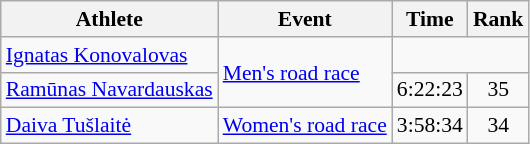<table class="wikitable" style="font-size:90%">
<tr>
<th>Athlete</th>
<th>Event</th>
<th>Time</th>
<th>Rank</th>
</tr>
<tr align=center>
<td align=left><a href='#'>Ignatas Konovalovas</a></td>
<td align=left rowspan=2><a href='#'>Men's road race</a></td>
<td colspan=2></td>
</tr>
<tr align=center>
<td align=left><a href='#'>Ramūnas Navardauskas</a></td>
<td>6:22:23</td>
<td>35</td>
</tr>
<tr align=center>
<td align=left><a href='#'>Daiva Tušlaitė</a></td>
<td align=left><a href='#'>Women's road race</a></td>
<td>3:58:34</td>
<td>34</td>
</tr>
</table>
